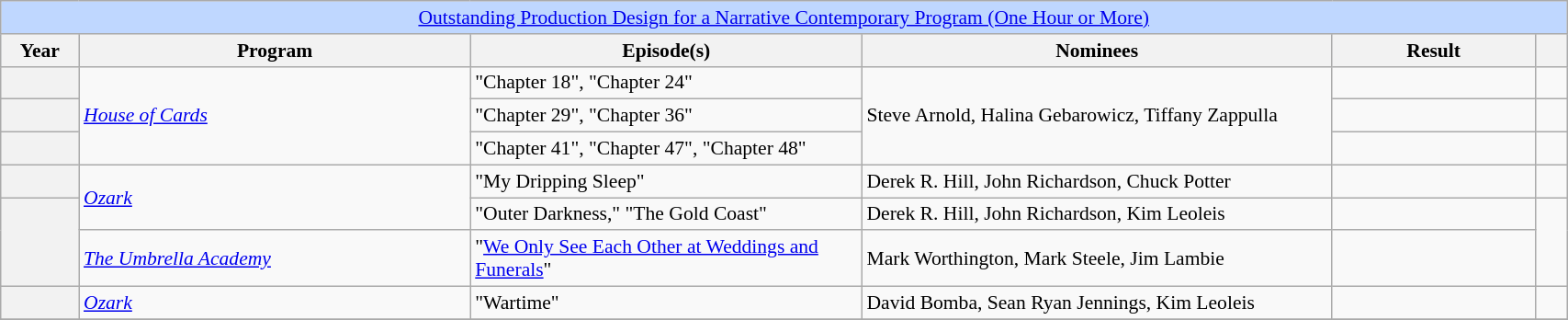<table class="wikitable plainrowheaders" style="font-size: 90%" width=90%>
<tr ---- bgcolor="#bfd7ff">
<td colspan=6 align=center><a href='#'>Outstanding Production Design for a Narrative Contemporary Program (One Hour or More)</a></td>
</tr>
<tr ---- bgcolor="#ebf5ff">
<th width="5%">Year</th>
<th width="25%">Program</th>
<th width="25%">Episode(s)</th>
<th width="30%">Nominees</th>
<th width="13%">Result</th>
<th width="5%"></th>
</tr>
<tr>
<th scope=row></th>
<td rowspan="3"><em><a href='#'>House of Cards</a></em></td>
<td>"Chapter 18", "Chapter 24"</td>
<td rowspan="3">Steve Arnold, Halina Gebarowicz, Tiffany Zappulla</td>
<td></td>
<td></td>
</tr>
<tr>
<th scope=row></th>
<td>"Chapter 29", "Chapter 36"</td>
<td></td>
<td></td>
</tr>
<tr>
<th scope=row></th>
<td>"Chapter 41", "Chapter 47", "Chapter 48"</td>
<td></td>
<td></td>
</tr>
<tr>
<th scope=row></th>
<td rowspan="2"><em><a href='#'>Ozark</a></em></td>
<td>"My Dripping Sleep"</td>
<td>Derek R. Hill, John Richardson, Chuck Potter</td>
<td></td>
<td></td>
</tr>
<tr>
<th scope=row rowspan="2"></th>
<td>"Outer Darkness," "The Gold Coast"</td>
<td>Derek R. Hill, John Richardson, Kim Leoleis</td>
<td></td>
<td rowspan="2"></td>
</tr>
<tr>
<td><em><a href='#'>The Umbrella Academy</a></em></td>
<td>"<a href='#'>We Only See Each Other at Weddings and Funerals</a>"</td>
<td>Mark Worthington, Mark Steele, Jim Lambie</td>
<td></td>
</tr>
<tr>
<th scope=row></th>
<td><em><a href='#'>Ozark</a></em></td>
<td>"Wartime"</td>
<td>David Bomba, Sean Ryan Jennings, Kim Leoleis</td>
<td></td>
<td></td>
</tr>
<tr>
</tr>
</table>
